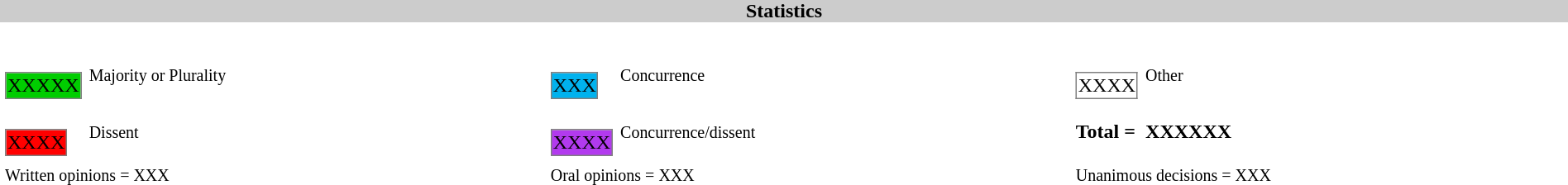<table width=100% align=center cellpadding=0 cellspacing=0>
<tr>
<th bgcolor=#CCCCCC>Statistics</th>
</tr>
<tr>
<td><br><table width=100% cellpadding="2" cellspacing="2" border="0"width=25px>
<tr>
<td><br><table border="1" style="border-collapse:collapse;">
<tr>
<td align=center bgcolor=#00CD00 width=25px>XXXXX</td>
</tr>
</table>
</td>
<td><small>Majority or Plurality</small></td>
<td width=25px><br><table border="1" style="border-collapse:collapse;">
<tr>
<td align=center width=25px bgcolor=#00B2EE>XXX</td>
</tr>
</table>
</td>
<td><small>Concurrence</small></td>
<td width=25px><br><table border="1" style="border-collapse:collapse;">
<tr>
<td align=center width=25px bgcolor=white>XXXX</td>
</tr>
</table>
</td>
<td><small>Other</small></td>
</tr>
<tr>
<td width=25px><br><table border="1" style="border-collapse:collapse;">
<tr>
<td align=center width=25px bgcolor=red>XXXX</td>
</tr>
</table>
</td>
<td><small>Dissent</small></td>
<td width=25px><br><table border="1" style="border-collapse:collapse;">
<tr>
<td align=center width=25px bgcolor=#B23AEE>XXXX</td>
</tr>
</table>
</td>
<td><small>Concurrence/dissent</small></td>
<td white-space: nowrap><strong>Total = </strong></td>
<td><strong>XXXXXX</strong></td>
</tr>
<tr>
<td colspan=2><small>Written opinions = XXX</small></td>
<td colspan=2><small>Oral opinions = XXX</small></td>
<td colspan=2><small> Unanimous decisions = XXX</small></td>
</tr>
</table>
</td>
</tr>
</table>
